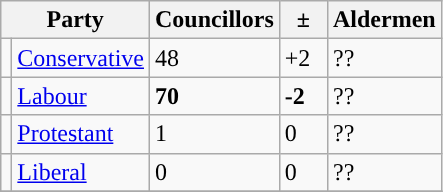<table class="wikitable">
<tr>
<th colspan="2">Party</th>
<th>Councillors</th>
<th>  ±  </th>
<th>Aldermen</th>
</tr>
<tr>
<td style="background-color: "></td>
<td><a href='#'>Conservative</a></td>
<td>48</td>
<td>+2</td>
<td>??</td>
</tr>
<tr>
<td style="background-color: "></td>
<td><a href='#'>Labour</a></td>
<td><strong>70</strong></td>
<td><strong>-2</strong></td>
<td>??</td>
</tr>
<tr>
<td style="background-color: "></td>
<td><a href='#'>Protestant</a></td>
<td>1</td>
<td>0</td>
<td>??</td>
</tr>
<tr>
<td style="background-color: "></td>
<td><a href='#'>Liberal</a></td>
<td>0</td>
<td>0</td>
<td>??</td>
</tr>
<tr>
</tr>
</table>
